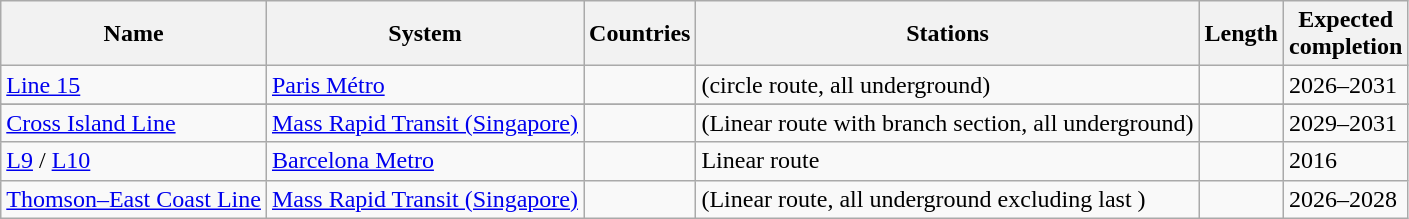<table class="wikitable sortable">
<tr>
<th scope="col">Name</th>
<th scope="col">System</th>
<th scope="col">Countries</th>
<th scope="col">Stations</th>
<th scope="col">Length</th>
<th scope="col">Expected<br>completion</th>
</tr>
<tr>
<td><a href='#'>Line 15</a></td>
<td><a href='#'>Paris Métro</a></td>
<td></td>
<td>(circle route, all underground)</td>
<td></td>
<td>2026–2031</td>
</tr>
<tr>
</tr>
<tr>
<td><a href='#'>Cross Island Line</a></td>
<td><a href='#'>Mass Rapid Transit (Singapore)</a></td>
<td></td>
<td>(Linear route with branch section, all underground)</td>
<td></td>
<td>2029–2031</td>
</tr>
<tr>
<td><a href='#'>L9</a> / <a href='#'>L10</a></td>
<td><a href='#'>Barcelona Metro</a></td>
<td></td>
<td>Linear route</td>
<td></td>
<td>2016</td>
</tr>
<tr>
<td><a href='#'>Thomson–East Coast Line</a></td>
<td><a href='#'>Mass Rapid Transit (Singapore)</a></td>
<td></td>
<td>(Linear route, all underground excluding last )</td>
<td></td>
<td>2026–2028</td>
</tr>
</table>
